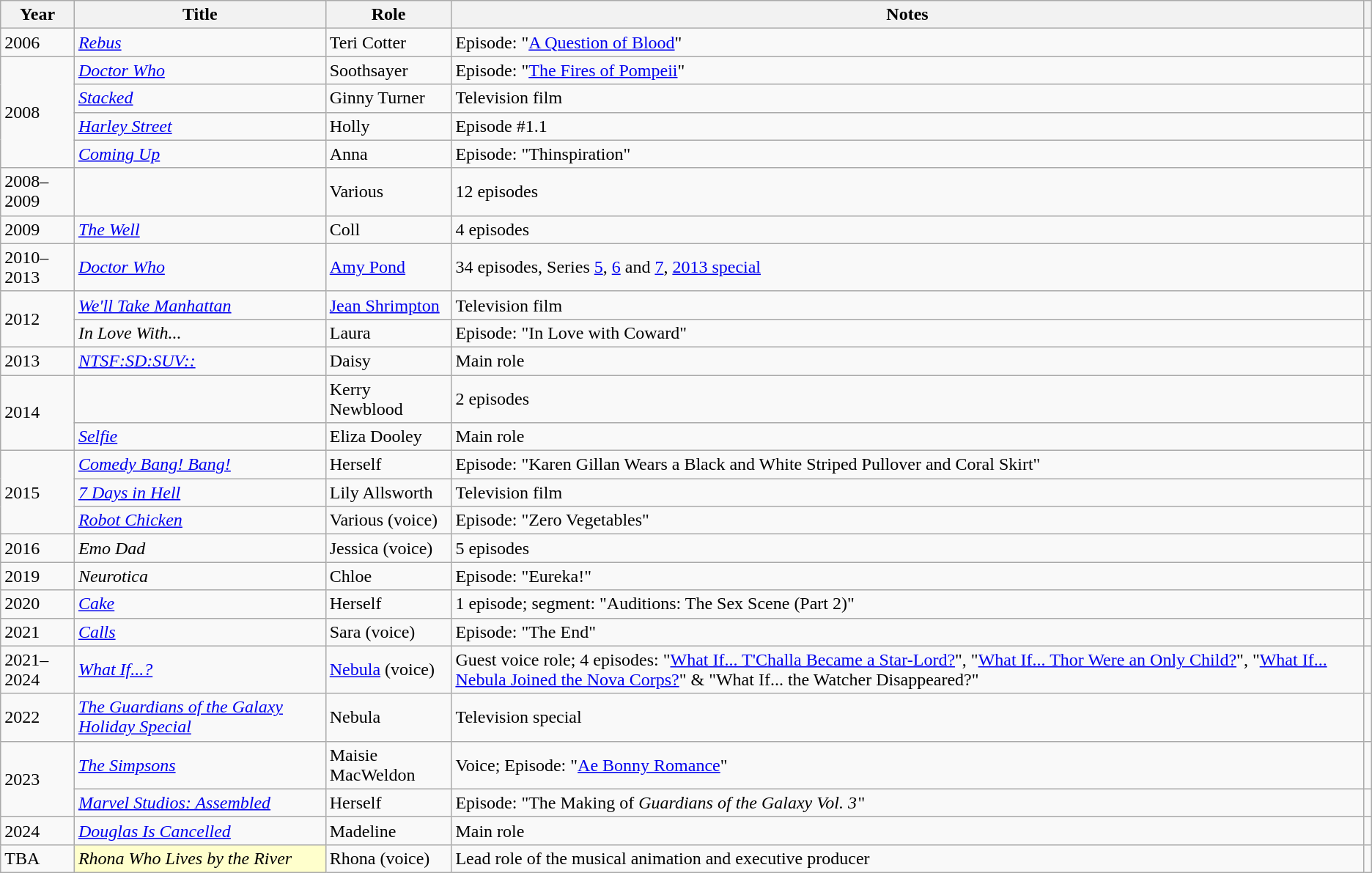<table class="wikitable sortable">
<tr>
<th>Year</th>
<th>Title</th>
<th>Role</th>
<th class="unsortable">Notes</th>
<th class="unsortable"></th>
</tr>
<tr>
<td>2006</td>
<td><em><a href='#'>Rebus</a></em></td>
<td>Teri Cotter</td>
<td>Episode: "<a href='#'>A Question of Blood</a>"</td>
<td align="center"></td>
</tr>
<tr>
<td rowspan=4>2008</td>
<td><em><a href='#'>Doctor Who</a></em></td>
<td>Soothsayer</td>
<td>Episode: "<a href='#'>The Fires of Pompeii</a>"</td>
<td align="center"></td>
</tr>
<tr>
<td><em><a href='#'>Stacked</a></em></td>
<td>Ginny Turner</td>
<td>Television film</td>
<td align="center"></td>
</tr>
<tr>
<td><em><a href='#'>Harley Street</a></em></td>
<td>Holly</td>
<td>Episode #1.1</td>
<td align="center"></td>
</tr>
<tr>
<td><em><a href='#'>Coming Up</a></em></td>
<td>Anna</td>
<td>Episode: "Thinspiration"</td>
<td align="center"></td>
</tr>
<tr>
<td>2008–2009</td>
<td><em></em></td>
<td>Various</td>
<td>12 episodes</td>
<td align="center"></td>
</tr>
<tr>
<td>2009</td>
<td><em><a href='#'>The Well</a></em></td>
<td>Coll</td>
<td>4 episodes</td>
<td align="center"></td>
</tr>
<tr>
<td>2010–2013</td>
<td><em><a href='#'>Doctor Who</a></em></td>
<td><a href='#'>Amy Pond</a></td>
<td>34 episodes, Series <a href='#'>5</a>, <a href='#'>6</a> and <a href='#'>7</a>, <a href='#'>2013 special</a></td>
<td align="center"></td>
</tr>
<tr>
<td rowspan=2>2012</td>
<td><em><a href='#'>We'll Take Manhattan</a></em></td>
<td><a href='#'>Jean Shrimpton</a></td>
<td>Television film</td>
<td align="center"></td>
</tr>
<tr>
<td><em>In Love With...</em></td>
<td>Laura</td>
<td>Episode: "In Love with Coward"</td>
<td align="center"></td>
</tr>
<tr>
<td>2013</td>
<td><em><a href='#'>NTSF:SD:SUV::</a></em></td>
<td>Daisy</td>
<td>Main role</td>
<td align="center"></td>
</tr>
<tr>
<td rowspan=2>2014</td>
<td><em></em></td>
<td>Kerry Newblood</td>
<td>2 episodes</td>
<td align="center"></td>
</tr>
<tr>
<td><em><a href='#'>Selfie</a></em></td>
<td>Eliza Dooley</td>
<td>Main role</td>
<td align="center"></td>
</tr>
<tr>
<td rowspan=3>2015</td>
<td><em><a href='#'>Comedy Bang! Bang!</a></em></td>
<td>Herself</td>
<td>Episode: "Karen Gillan Wears a Black and White Striped Pullover and Coral Skirt"</td>
<td align="center"></td>
</tr>
<tr>
<td><em><a href='#'>7 Days in Hell</a></em></td>
<td>Lily Allsworth</td>
<td>Television film</td>
<td align="center"></td>
</tr>
<tr>
<td><em><a href='#'>Robot Chicken</a></em></td>
<td>Various (voice)</td>
<td>Episode: "Zero Vegetables"</td>
<td align="center"></td>
</tr>
<tr>
<td>2016</td>
<td><em>Emo Dad</em></td>
<td>Jessica (voice)</td>
<td>5 episodes</td>
<td align="center"></td>
</tr>
<tr>
<td>2019</td>
<td><em>Neurotica</em></td>
<td>Chloe</td>
<td>Episode: "Eureka!"</td>
<td align="center"></td>
</tr>
<tr>
<td>2020</td>
<td><em><a href='#'>Cake</a></em></td>
<td>Herself</td>
<td>1 episode; segment: "Auditions: The Sex Scene (Part 2)"</td>
<td align="center"></td>
</tr>
<tr>
<td>2021</td>
<td><em><a href='#'>Calls</a></em></td>
<td>Sara (voice)</td>
<td>Episode: "The End"</td>
<td align="center"></td>
</tr>
<tr>
<td>2021–2024</td>
<td><em><a href='#'>What If...?</a></em></td>
<td><a href='#'>Nebula</a> (voice)</td>
<td>Guest voice role; 4 episodes: "<a href='#'>What If... T'Challa Became a Star-Lord?</a>", "<a href='#'>What If... Thor Were an Only Child?</a>", "<a href='#'>What If... Nebula Joined the Nova Corps?</a>" & "What If... the Watcher Disappeared?"</td>
<td align="center"></td>
</tr>
<tr>
<td>2022</td>
<td><em><a href='#'>The Guardians of the Galaxy Holiday Special</a></em></td>
<td>Nebula</td>
<td>Television special</td>
<td align="center"></td>
</tr>
<tr>
<td rowspan=2>2023</td>
<td><em><a href='#'>The Simpsons</a></em></td>
<td>Maisie MacWeldon</td>
<td>Voice; Episode: "<a href='#'>Ae Bonny Romance</a>"</td>
<td align="center"></td>
</tr>
<tr>
<td><em><a href='#'>Marvel Studios: Assembled</a></em></td>
<td>Herself</td>
<td>Episode: "The Making of <em>Guardians of the Galaxy Vol. 3</em> "</td>
</tr>
<tr>
<td>2024</td>
<td><em><a href='#'>Douglas Is Cancelled</a></em></td>
<td>Madeline</td>
<td>Main role</td>
<td></td>
</tr>
<tr>
<td>TBA</td>
<td style="background:#FFFFCC;"><em>Rhona Who Lives by the River</em> </td>
<td>Rhona (voice)</td>
<td>Lead role of the musical animation and executive producer</td>
<td></td>
</tr>
</table>
